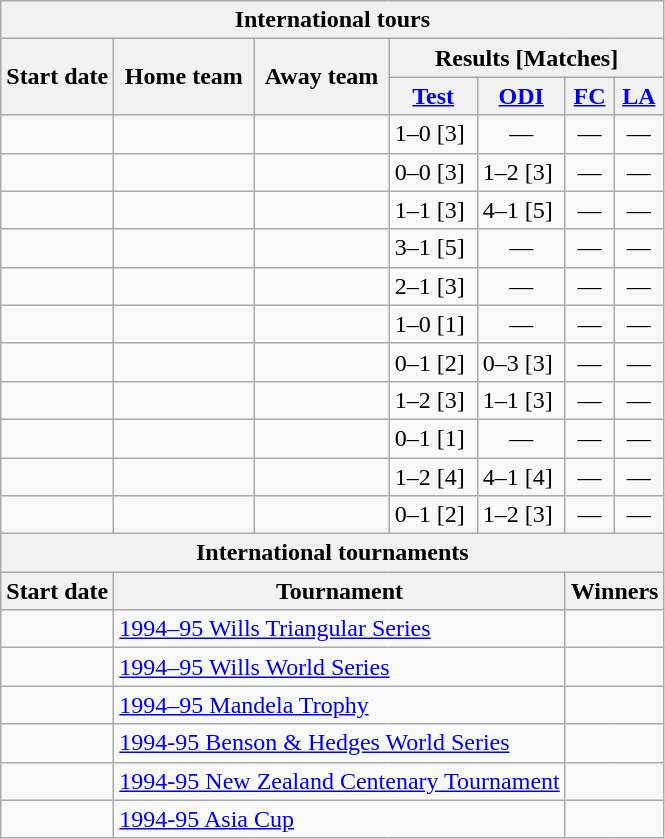<table class="wikitable">
<tr>
<th colspan="7">International tours</th>
</tr>
<tr>
<th rowspan="2">Start date</th>
<th rowspan="2">Home team</th>
<th rowspan="2">Away team</th>
<th colspan="4">Results [Matches]</th>
</tr>
<tr>
<th><a href='#'>Test</a></th>
<th><a href='#'>ODI</a></th>
<th><a href='#'>FC</a></th>
<th><a href='#'>LA</a></th>
</tr>
<tr>
<td><a href='#'></a></td>
<td></td>
<td></td>
<td>1–0 [3]</td>
<td ; style="text-align:center">—</td>
<td ; style="text-align:center">—</td>
<td ; style="text-align:center">—</td>
</tr>
<tr>
<td><a href='#'></a></td>
<td></td>
<td></td>
<td>0–0 [3]</td>
<td>1–2 [3]</td>
<td ; style="text-align:center">—</td>
<td ; style="text-align:center">—</td>
</tr>
<tr>
<td><a href='#'></a></td>
<td></td>
<td></td>
<td>1–1 [3]</td>
<td>4–1 [5]</td>
<td ; style="text-align:center">—</td>
<td ; style="text-align:center">—</td>
</tr>
<tr>
<td><a href='#'></a></td>
<td></td>
<td></td>
<td>3–1 [5]</td>
<td ; style="text-align:center">—</td>
<td ; style="text-align:center">—</td>
<td ; style="text-align:center">—</td>
</tr>
<tr>
<td><a href='#'></a></td>
<td></td>
<td></td>
<td>2–1 [3]</td>
<td ; style="text-align:center">—</td>
<td ; style="text-align:center">—</td>
<td ; style="text-align:center">—</td>
</tr>
<tr>
<td><a href='#'></a></td>
<td></td>
<td></td>
<td>1–0 [1]</td>
<td ; style="text-align:center">—</td>
<td ; style="text-align:center">—</td>
<td ; style="text-align:center">—</td>
</tr>
<tr>
<td><a href='#'></a></td>
<td></td>
<td></td>
<td>0–1 [2]</td>
<td>0–3 [3]</td>
<td ; style="text-align:center">—</td>
<td ; style="text-align:center">—</td>
</tr>
<tr>
<td><a href='#'></a></td>
<td></td>
<td></td>
<td>1–2 [3]</td>
<td>1–1 [3]</td>
<td ; style="text-align:center">—</td>
<td ; style="text-align:center">—</td>
</tr>
<tr>
<td><a href='#'></a></td>
<td></td>
<td></td>
<td>0–1 [1]</td>
<td ; style="text-align:center">—</td>
<td ; style="text-align:center">—</td>
<td ; style="text-align:center">—</td>
</tr>
<tr>
<td><a href='#'></a></td>
<td></td>
<td></td>
<td>1–2 [4]</td>
<td>4–1 [4]</td>
<td ; style="text-align:center">—</td>
<td ; style="text-align:center">—</td>
</tr>
<tr>
<td><a href='#'></a></td>
<td></td>
<td></td>
<td>0–1 [2]</td>
<td>1–2 [3]</td>
<td ; style="text-align:center">—</td>
<td ; style="text-align:center">—</td>
</tr>
<tr>
<th colspan="7">International tournaments</th>
</tr>
<tr>
<th>Start date</th>
<th colspan="4">Tournament</th>
<th colspan="2">Winners</th>
</tr>
<tr>
<td><a href='#'></a></td>
<td colspan="4"> <a href='#'>1994–95 Wills Triangular Series</a></td>
<td colspan="2"></td>
</tr>
<tr>
<td><a href='#'></a></td>
<td colspan="4"> <a href='#'>1994–95 Wills World Series</a></td>
<td colspan="2"></td>
</tr>
<tr>
<td><a href='#'></a></td>
<td colspan="4"> <a href='#'>1994–95 Mandela Trophy</a></td>
<td colspan="2"></td>
</tr>
<tr>
<td><a href='#'></a></td>
<td colspan="4"> <a href='#'>1994-95 Benson & Hedges World Series</a></td>
<td colspan="2"></td>
</tr>
<tr>
<td><a href='#'></a></td>
<td colspan="4"> <a href='#'>1994-95 New Zealand Centenary Tournament</a></td>
<td colspan="2"></td>
</tr>
<tr>
<td><a href='#'></a></td>
<td colspan="4"> <a href='#'>1994-95 Asia Cup</a></td>
<td colspan="2"></td>
</tr>
</table>
